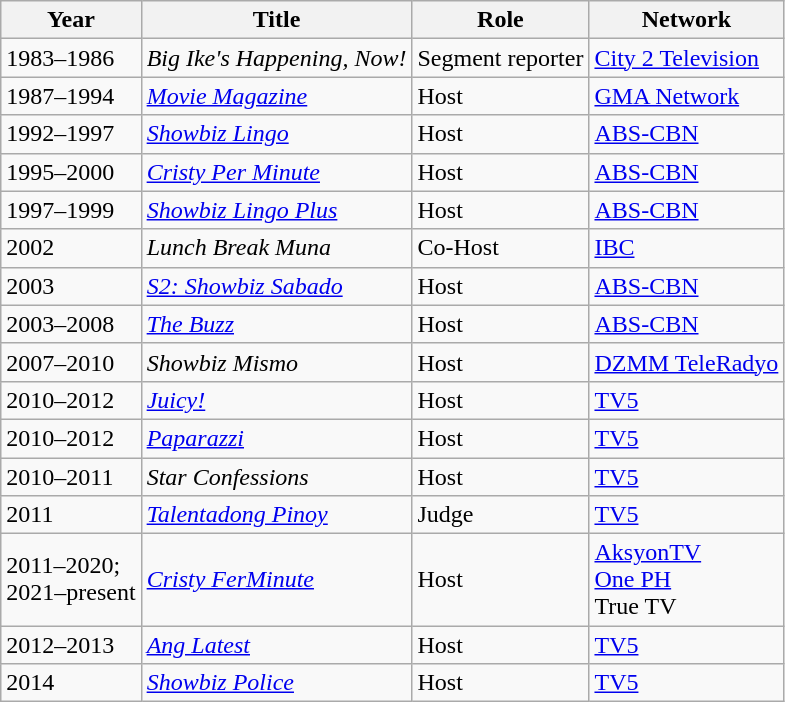<table class="wikitable sortable">
<tr>
<th>Year</th>
<th>Title</th>
<th>Role</th>
<th>Network</th>
</tr>
<tr>
<td>1983–1986</td>
<td><em>Big Ike's Happening, Now!</em></td>
<td>Segment reporter</td>
<td><a href='#'>City 2 Television</a></td>
</tr>
<tr>
<td>1987–1994</td>
<td><em><a href='#'>Movie Magazine</a></em></td>
<td>Host</td>
<td><a href='#'>GMA Network</a></td>
</tr>
<tr>
<td>1992–1997</td>
<td><em><a href='#'>Showbiz Lingo</a></em></td>
<td>Host</td>
<td><a href='#'>ABS-CBN</a></td>
</tr>
<tr>
<td>1995–2000</td>
<td><em><a href='#'>Cristy Per Minute</a></em></td>
<td>Host</td>
<td><a href='#'>ABS-CBN</a></td>
</tr>
<tr>
<td>1997–1999</td>
<td><em><a href='#'>Showbiz Lingo Plus</a></em></td>
<td>Host</td>
<td><a href='#'>ABS-CBN</a></td>
</tr>
<tr>
<td>2002</td>
<td><em>Lunch Break Muna</em></td>
<td>Co-Host</td>
<td><a href='#'>IBC</a></td>
</tr>
<tr>
<td>2003</td>
<td><em><a href='#'>S2: Showbiz Sabado</a></em></td>
<td>Host</td>
<td><a href='#'>ABS-CBN</a></td>
</tr>
<tr>
<td>2003–2008</td>
<td><em><a href='#'>The Buzz</a></em></td>
<td>Host</td>
<td><a href='#'>ABS-CBN</a></td>
</tr>
<tr>
<td>2007–2010</td>
<td><em>Showbiz Mismo</em></td>
<td>Host</td>
<td><a href='#'>DZMM TeleRadyo</a></td>
</tr>
<tr>
<td>2010–2012</td>
<td><em><a href='#'>Juicy!</a></em></td>
<td>Host</td>
<td><a href='#'>TV5</a></td>
</tr>
<tr>
<td>2010–2012</td>
<td><em><a href='#'>Paparazzi</a></em></td>
<td>Host</td>
<td><a href='#'>TV5</a></td>
</tr>
<tr>
<td>2010–2011</td>
<td><em>Star Confessions</em></td>
<td>Host</td>
<td><a href='#'>TV5</a></td>
</tr>
<tr>
<td>2011</td>
<td><em><a href='#'>Talentadong Pinoy</a></em></td>
<td>Judge</td>
<td><a href='#'>TV5</a></td>
</tr>
<tr>
<td>2011–2020; <br> 2021–present</td>
<td><em><a href='#'>Cristy FerMinute</a></em></td>
<td>Host</td>
<td><a href='#'>AksyonTV</a><br><a href='#'>One PH</a><br>True TV</td>
</tr>
<tr>
<td>2012–2013</td>
<td><em><a href='#'>Ang Latest</a></em></td>
<td>Host</td>
<td><a href='#'>TV5</a></td>
</tr>
<tr>
<td>2014</td>
<td><em><a href='#'>Showbiz Police</a></em></td>
<td>Host</td>
<td><a href='#'>TV5</a></td>
</tr>
</table>
